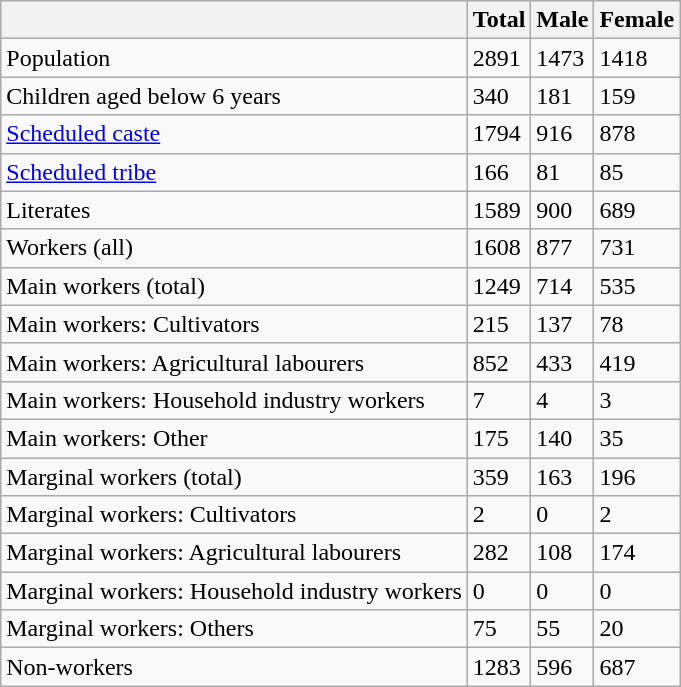<table class="wikitable sortable">
<tr>
<th></th>
<th>Total</th>
<th>Male</th>
<th>Female</th>
</tr>
<tr>
<td>Population</td>
<td>2891</td>
<td>1473</td>
<td>1418</td>
</tr>
<tr>
<td>Children aged below 6 years</td>
<td>340</td>
<td>181</td>
<td>159</td>
</tr>
<tr>
<td><a href='#'>Scheduled caste</a></td>
<td>1794</td>
<td>916</td>
<td>878</td>
</tr>
<tr>
<td><a href='#'>Scheduled tribe</a></td>
<td>166</td>
<td>81</td>
<td>85</td>
</tr>
<tr>
<td>Literates</td>
<td>1589</td>
<td>900</td>
<td>689</td>
</tr>
<tr>
<td>Workers (all)</td>
<td>1608</td>
<td>877</td>
<td>731</td>
</tr>
<tr>
<td>Main workers (total)</td>
<td>1249</td>
<td>714</td>
<td>535</td>
</tr>
<tr>
<td>Main workers: Cultivators</td>
<td>215</td>
<td>137</td>
<td>78</td>
</tr>
<tr>
<td>Main workers: Agricultural labourers</td>
<td>852</td>
<td>433</td>
<td>419</td>
</tr>
<tr>
<td>Main workers: Household industry workers</td>
<td>7</td>
<td>4</td>
<td>3</td>
</tr>
<tr>
<td>Main workers: Other</td>
<td>175</td>
<td>140</td>
<td>35</td>
</tr>
<tr>
<td>Marginal workers (total)</td>
<td>359</td>
<td>163</td>
<td>196</td>
</tr>
<tr>
<td>Marginal workers: Cultivators</td>
<td>2</td>
<td>0</td>
<td>2</td>
</tr>
<tr>
<td>Marginal workers: Agricultural labourers</td>
<td>282</td>
<td>108</td>
<td>174</td>
</tr>
<tr>
<td>Marginal workers: Household industry workers</td>
<td>0</td>
<td>0</td>
<td>0</td>
</tr>
<tr>
<td>Marginal workers: Others</td>
<td>75</td>
<td>55</td>
<td>20</td>
</tr>
<tr>
<td>Non-workers</td>
<td>1283</td>
<td>596</td>
<td>687</td>
</tr>
</table>
